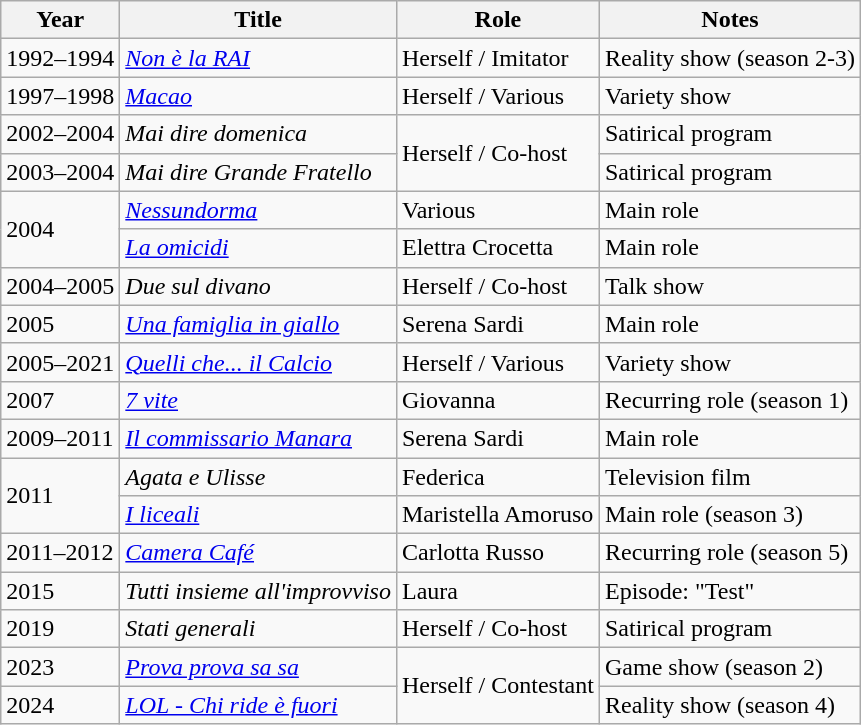<table class="wikitable sortable">
<tr>
<th>Year</th>
<th>Title</th>
<th>Role</th>
<th class="unsortable">Notes</th>
</tr>
<tr>
<td>1992–1994</td>
<td><em><a href='#'>Non è la RAI</a></em></td>
<td>Herself / Imitator</td>
<td>Reality show (season 2-3)</td>
</tr>
<tr>
<td>1997–1998</td>
<td><em><a href='#'>Macao</a></em></td>
<td>Herself / Various</td>
<td>Variety show</td>
</tr>
<tr>
<td>2002–2004</td>
<td><em>Mai dire domenica</em></td>
<td rowspan="2">Herself / Co-host</td>
<td>Satirical program</td>
</tr>
<tr>
<td>2003–2004</td>
<td><em>Mai dire Grande Fratello</em></td>
<td>Satirical program</td>
</tr>
<tr>
<td rowspan="2">2004</td>
<td><em><a href='#'>Nessundorma</a></em></td>
<td>Various</td>
<td>Main role</td>
</tr>
<tr>
<td><em><a href='#'>La omicidi</a></em></td>
<td>Elettra Crocetta</td>
<td>Main role</td>
</tr>
<tr>
<td>2004–2005</td>
<td><em>Due sul divano</em></td>
<td>Herself / Co-host</td>
<td>Talk show</td>
</tr>
<tr>
<td>2005</td>
<td><em><a href='#'>Una famiglia in giallo</a></em></td>
<td>Serena Sardi</td>
<td>Main role</td>
</tr>
<tr>
<td>2005–2021</td>
<td><em><a href='#'>Quelli che... il Calcio</a></em></td>
<td>Herself / Various</td>
<td>Variety show</td>
</tr>
<tr>
<td>2007</td>
<td><em><a href='#'>7 vite</a></em></td>
<td>Giovanna</td>
<td>Recurring role (season 1)</td>
</tr>
<tr>
<td>2009–2011</td>
<td><em><a href='#'>Il commissario Manara</a></em></td>
<td>Serena Sardi</td>
<td>Main role</td>
</tr>
<tr>
<td rowspan="2">2011</td>
<td><em>Agata e Ulisse</em></td>
<td>Federica</td>
<td>Television film</td>
</tr>
<tr>
<td><em><a href='#'>I liceali</a></em></td>
<td>Maristella Amoruso</td>
<td>Main role (season 3)</td>
</tr>
<tr>
<td>2011–2012</td>
<td><em><a href='#'>Camera Café</a></em></td>
<td>Carlotta Russo</td>
<td>Recurring role (season 5)</td>
</tr>
<tr>
<td>2015</td>
<td><em>Tutti insieme all'improvviso</em></td>
<td>Laura</td>
<td>Episode: "Test"</td>
</tr>
<tr>
<td>2019</td>
<td><em>Stati generali</em></td>
<td>Herself / Co-host</td>
<td>Satirical program</td>
</tr>
<tr>
<td>2023</td>
<td><em><a href='#'>Prova prova sa sa</a></em></td>
<td rowspan="2">Herself / Contestant</td>
<td>Game show (season 2)</td>
</tr>
<tr>
<td>2024</td>
<td><em><a href='#'>LOL - Chi ride è fuori</a></em></td>
<td>Reality show (season 4)</td>
</tr>
</table>
